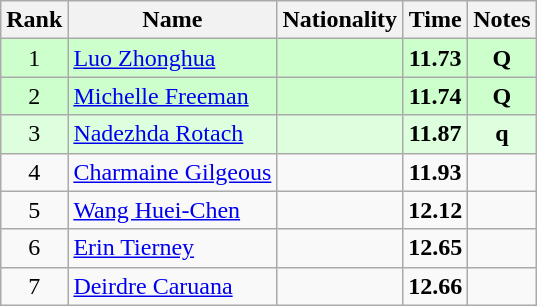<table class="wikitable sortable" style="text-align:center">
<tr>
<th>Rank</th>
<th>Name</th>
<th>Nationality</th>
<th>Time</th>
<th>Notes</th>
</tr>
<tr bgcolor=ccffcc>
<td>1</td>
<td align=left><a href='#'>Luo Zhonghua</a></td>
<td align=left></td>
<td><strong>11.73</strong></td>
<td><strong>Q</strong></td>
</tr>
<tr bgcolor=ccffcc>
<td>2</td>
<td align=left><a href='#'>Michelle Freeman</a></td>
<td align=left></td>
<td><strong>11.74</strong></td>
<td><strong>Q</strong></td>
</tr>
<tr bgcolor=ddffdd>
<td>3</td>
<td align=left><a href='#'>Nadezhda Rotach</a></td>
<td align=left></td>
<td><strong>11.87</strong></td>
<td><strong>q</strong></td>
</tr>
<tr>
<td>4</td>
<td align=left><a href='#'>Charmaine Gilgeous</a></td>
<td align=left></td>
<td><strong>11.93</strong></td>
<td></td>
</tr>
<tr>
<td>5</td>
<td align=left><a href='#'>Wang Huei-Chen</a></td>
<td align=left></td>
<td><strong>12.12</strong></td>
<td></td>
</tr>
<tr>
<td>6</td>
<td align=left><a href='#'>Erin Tierney</a></td>
<td align=left></td>
<td><strong>12.65</strong></td>
<td></td>
</tr>
<tr>
<td>7</td>
<td align=left><a href='#'>Deirdre Caruana</a></td>
<td align=left></td>
<td><strong>12.66</strong></td>
<td></td>
</tr>
</table>
